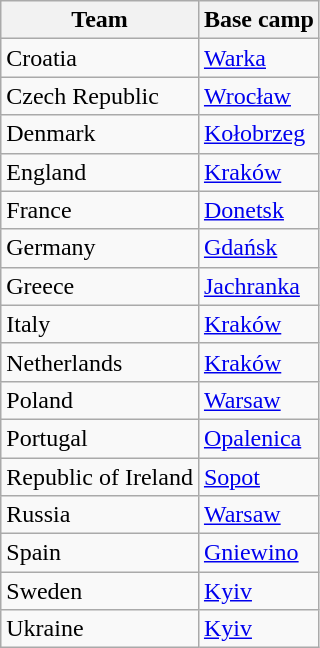<table class="wikitable sortable">
<tr>
<th>Team</th>
<th>Base camp</th>
</tr>
<tr>
<td>Croatia</td>
<td><a href='#'>Warka</a></td>
</tr>
<tr>
<td>Czech Republic</td>
<td><a href='#'>Wrocław</a></td>
</tr>
<tr>
<td>Denmark</td>
<td><a href='#'>Kołobrzeg</a></td>
</tr>
<tr>
<td>England</td>
<td><a href='#'>Kraków</a></td>
</tr>
<tr>
<td>France</td>
<td><a href='#'>Donetsk</a></td>
</tr>
<tr>
<td>Germany</td>
<td><a href='#'>Gdańsk</a></td>
</tr>
<tr>
<td>Greece</td>
<td><a href='#'>Jachranka</a></td>
</tr>
<tr>
<td>Italy</td>
<td><a href='#'>Kraków</a></td>
</tr>
<tr>
<td>Netherlands</td>
<td><a href='#'>Kraków</a></td>
</tr>
<tr>
<td>Poland</td>
<td><a href='#'>Warsaw</a></td>
</tr>
<tr>
<td>Portugal</td>
<td><a href='#'>Opalenica</a></td>
</tr>
<tr>
<td>Republic of Ireland</td>
<td><a href='#'>Sopot</a></td>
</tr>
<tr>
<td>Russia</td>
<td><a href='#'>Warsaw</a></td>
</tr>
<tr>
<td>Spain</td>
<td><a href='#'>Gniewino</a></td>
</tr>
<tr>
<td>Sweden</td>
<td><a href='#'>Kyiv</a></td>
</tr>
<tr>
<td>Ukraine</td>
<td><a href='#'>Kyiv</a></td>
</tr>
</table>
